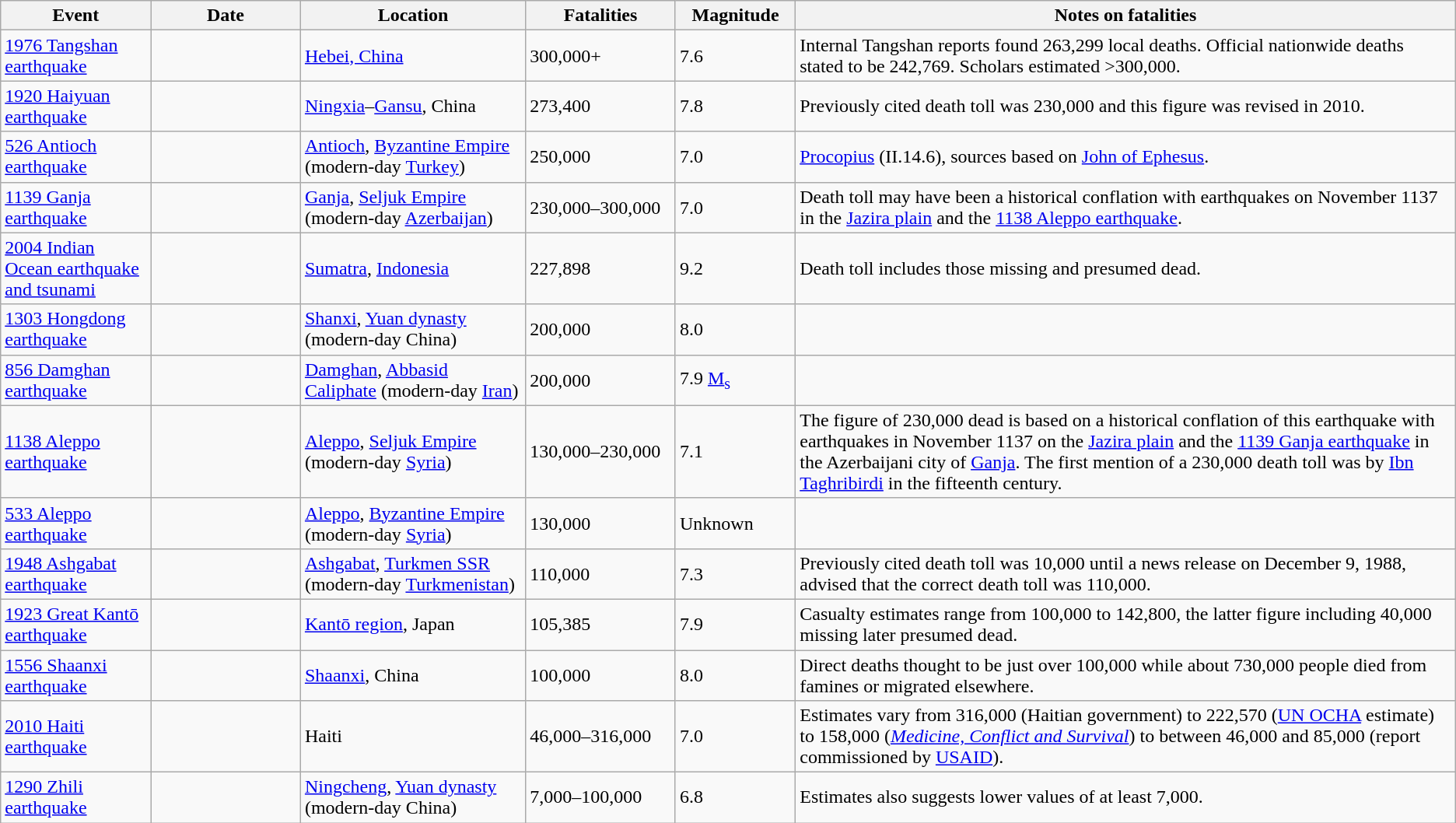<table class="wikitable sortable static-row-numbers sticky-header">
<tr>
<th scope="col" style="width: 10%;">Event</th>
<th scope="col" style="width: 10%;">Date</th>
<th scope="col" style="width: 15%;">Location</th>
<th scope="col" style="width: 10%;">Fatalities</th>
<th scope="col" style="width:  8%;">Magnitude</th>
<th scope="col" style="width: 44%;" class="unsortable">Notes on fatalities</th>
</tr>
<tr>
<td><a href='#'>1976 Tangshan earthquake</a></td>
<td></td>
<td> <a href='#'>Hebei, China</a></td>
<td data-sort-value="300000">300,000+</td>
<td>7.6</td>
<td>Internal Tangshan reports found 263,299 local deaths. Official nationwide deaths stated to be 242,769. Scholars estimated >300,000.</td>
</tr>
<tr>
<td><a href='#'>1920 Haiyuan earthquake</a></td>
<td></td>
<td> <a href='#'>Ningxia</a>–<a href='#'>Gansu</a>, China</td>
<td data-sort-value="273400">273,400</td>
<td>7.8</td>
<td>Previously cited death toll was 230,000 and this figure was revised in 2010.</td>
</tr>
<tr>
<td><a href='#'>526 Antioch earthquake</a></td>
<td></td>
<td> <a href='#'>Antioch</a>, <a href='#'>Byzantine Empire</a> (modern-day <a href='#'>Turkey</a>)</td>
<td data-sort-value="250000">250,000</td>
<td>7.0</td>
<td><a href='#'>Procopius</a> (II.14.6), sources based on <a href='#'>John of Ephesus</a>.</td>
</tr>
<tr>
<td><a href='#'>1139 Ganja earthquake</a></td>
<td></td>
<td><a href='#'>Ganja</a>, <a href='#'>Seljuk Empire</a> (modern-day  <a href='#'>Azerbaijan</a>)</td>
<td data-sort-value="230000">230,000–300,000</td>
<td>7.0 </td>
<td>Death toll may have been a historical conflation with earthquakes on November 1137 in the <a href='#'>Jazira plain</a> and the <a href='#'>1138 Aleppo earthquake</a>.</td>
</tr>
<tr>
<td><a href='#'>2004 Indian Ocean earthquake and tsunami</a></td>
<td></td>
<td> <a href='#'>Sumatra</a>, <a href='#'>Indonesia</a></td>
<td data-sort-value="227898">227,898</td>
<td>9.2</td>
<td>Death toll includes those missing and presumed dead.</td>
</tr>
<tr>
<td><a href='#'>1303 Hongdong earthquake</a></td>
<td></td>
<td><a href='#'>Shanxi</a>, <a href='#'>Yuan dynasty</a> (modern-day  China)</td>
<td>200,000</td>
<td>8.0</td>
<td></td>
</tr>
<tr>
<td><a href='#'>856 Damghan earthquake</a></td>
<td></td>
<td><a href='#'>Damghan</a>, <a href='#'>Abbasid Caliphate</a> (modern-day  <a href='#'>Iran</a>)</td>
<td data-sort-value="200000">200,000</td>
<td>7.9 <a href='#'>M<sub>s</sub></a></td>
<td></td>
</tr>
<tr>
<td><a href='#'>1138 Aleppo earthquake</a></td>
<td></td>
<td><a href='#'>Aleppo</a>, <a href='#'>Seljuk Empire</a> (modern-day  <a href='#'>Syria</a>)</td>
<td data-sort-value="130000">130,000–230,000</td>
<td>7.1</td>
<td>The figure of 230,000 dead is based on a historical conflation of this earthquake with earthquakes in November 1137 on the <a href='#'>Jazira plain</a> and the <a href='#'>1139 Ganja earthquake</a> in the Azerbaijani city of <a href='#'>Ganja</a>. The first mention of a 230,000 death toll was by <a href='#'>Ibn Taghribirdi</a> in the fifteenth century.</td>
</tr>
<tr>
<td><a href='#'>533 Aleppo earthquake</a></td>
<td></td>
<td data-sort-value="130000"> <a href='#'>Aleppo</a>, <a href='#'>Byzantine Empire</a> (modern-day <a href='#'>Syria</a>)</td>
<td>130,000</td>
<td>Unknown</td>
<td></td>
</tr>
<tr>
<td><a href='#'>1948 Ashgabat earthquake</a></td>
<td></td>
<td> <a href='#'>Ashgabat</a>, <a href='#'>Turkmen SSR</a> (modern-day <a href='#'>Turkmenistan</a>)</td>
<td data-sort-value="110000">110,000</td>
<td>7.3 </td>
<td>Previously cited death toll was 10,000 until a news release on December 9, 1988, advised that the correct death toll was 110,000.</td>
</tr>
<tr>
<td><a href='#'>1923 Great Kantō earthquake</a></td>
<td></td>
<td> <a href='#'>Kantō region</a>, Japan</td>
<td data-sort-value="105000">105,385</td>
<td>7.9</td>
<td>Casualty estimates range from 100,000 to 142,800, the latter figure including 40,000 missing later presumed dead.</td>
</tr>
<tr>
<td><a href='#'>1556 Shaanxi earthquake</a></td>
<td></td>
<td><a href='#'>Shaanxi</a>, China</td>
<td data-sort-value="100,000">100,000</td>
<td>8.0</td>
<td>Direct deaths thought to be just over 100,000 while about 730,000 people died from famines or migrated elsewhere.</td>
</tr>
<tr>
<td><a href='#'>2010 Haiti earthquake</a></td>
<td></td>
<td> Haiti</td>
<td>46,000–316,000</td>
<td>7.0</td>
<td>Estimates vary from 316,000 (Haitian government) to 222,570 (<a href='#'>UN OCHA</a> estimate) to 158,000 (<em><a href='#'>Medicine, Conflict and Survival</a></em>) to between 46,000 and 85,000 (report commissioned by <a href='#'>USAID</a>).</td>
</tr>
<tr>
<td><a href='#'>1290 Zhili earthquake</a></td>
<td></td>
<td><a href='#'>Ningcheng</a>, <a href='#'>Yuan dynasty</a> (modern-day  China)</td>
<td data-sort-value="100000">7,000–100,000</td>
<td>6.8 </td>
<td>Estimates also suggests lower values of at least 7,000.</td>
</tr>
</table>
